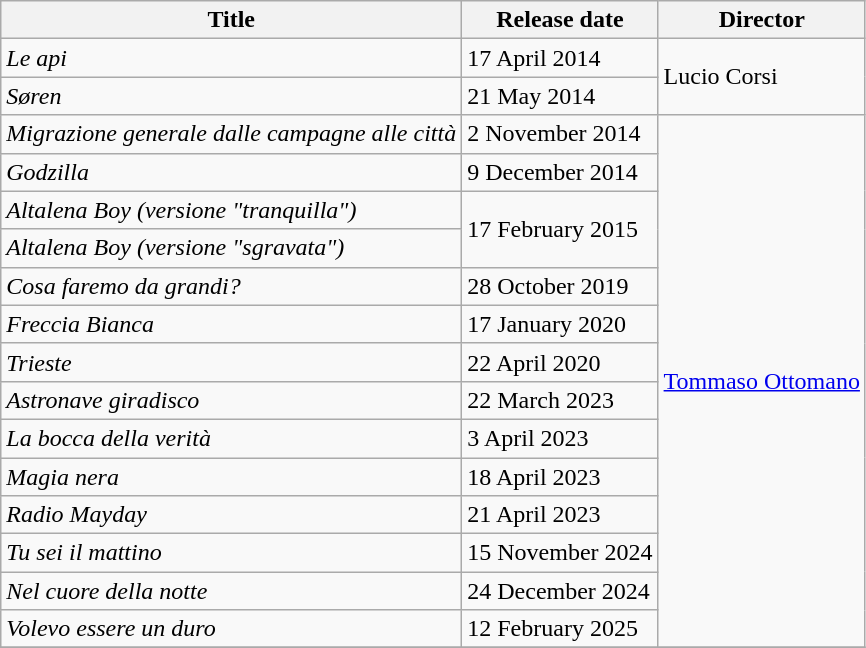<table class="wikitable plainrowheaders">
<tr>
<th scope="col">Title</th>
<th scope="col">Release date</th>
<th scope="col">Director</th>
</tr>
<tr>
<td><em>Le api</em></td>
<td>17 April 2014</td>
<td rowspan="2">Lucio Corsi</td>
</tr>
<tr>
<td><em>Søren</em></td>
<td>21 May 2014</td>
</tr>
<tr>
<td><em>Migrazione generale dalle campagne alle città</em></td>
<td>2 November 2014</td>
<td rowspan="14"><a href='#'>Tommaso Ottomano</a></td>
</tr>
<tr>
<td><em>Godzilla</em></td>
<td>9 December 2014</td>
</tr>
<tr>
<td><em>Altalena Boy (versione "tranquilla")</em></td>
<td rowspan="2">17 February 2015</td>
</tr>
<tr>
<td><em>Altalena Boy (versione "sgravata")</em></td>
</tr>
<tr>
<td><em>Cosa faremo da grandi?</em></td>
<td>28 October 2019</td>
</tr>
<tr>
<td><em>Freccia Bianca</em></td>
<td>17 January 2020</td>
</tr>
<tr>
<td><em>Trieste</em></td>
<td>22 April 2020</td>
</tr>
<tr>
<td><em>Astronave giradisco</em></td>
<td>22 March 2023</td>
</tr>
<tr>
<td><em>La bocca della verità</em></td>
<td>3 April 2023</td>
</tr>
<tr>
<td><em>Magia nera</em></td>
<td>18 April 2023</td>
</tr>
<tr>
<td><em>Radio Mayday</em></td>
<td>21 April 2023</td>
</tr>
<tr>
<td><em>Tu sei il mattino</em></td>
<td>15 November 2024</td>
</tr>
<tr>
<td><em>Nel cuore della notte</em></td>
<td>24 December 2024</td>
</tr>
<tr>
<td><em>Volevo essere un duro</em></td>
<td>12 February 2025</td>
</tr>
<tr>
</tr>
</table>
